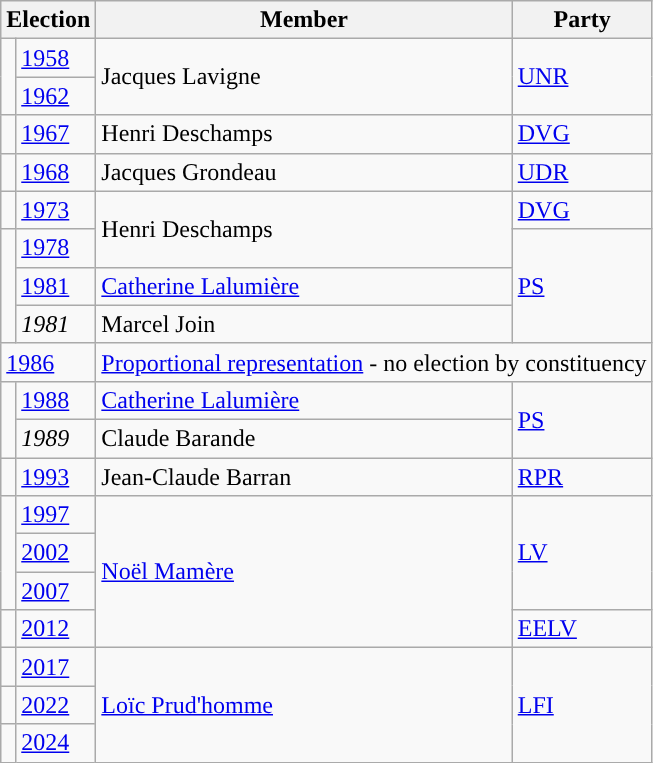<table class="wikitable">
<tr>
<th colspan="2">Election</th>
<th>Member</th>
<th>Party</th>
</tr>
<tr>
<td rowspan="2" style="color:inherit;background-color: "></td>
<td><a href='#'>1958</a></td>
<td rowspan="2">Jacques Lavigne</td>
<td rowspan="2"><a href='#'>UNR</a></td>
</tr>
<tr>
<td><a href='#'>1962</a></td>
</tr>
<tr>
<td style="color:inherit;background-color: "></td>
<td><a href='#'>1967</a></td>
<td>Henri Deschamps</td>
<td><a href='#'>DVG</a></td>
</tr>
<tr>
<td style="color:inherit;background-color: "></td>
<td><a href='#'>1968</a></td>
<td>Jacques Grondeau</td>
<td><a href='#'>UDR</a></td>
</tr>
<tr>
<td style="color:inherit;background-color: "></td>
<td><a href='#'>1973</a></td>
<td rowspan="2">Henri Deschamps</td>
<td><a href='#'>DVG</a></td>
</tr>
<tr>
<td rowspan="3" style="color:inherit;background-color: "></td>
<td><a href='#'>1978</a></td>
<td rowspan="3"><a href='#'>PS</a></td>
</tr>
<tr>
<td><a href='#'>1981</a></td>
<td><a href='#'>Catherine Lalumière</a></td>
</tr>
<tr>
<td><em>1981</em></td>
<td>Marcel Join</td>
</tr>
<tr>
<td colspan="2"><a href='#'>1986</a></td>
<td colspan="2"><a href='#'>Proportional representation</a> - no election by constituency</td>
</tr>
<tr>
<td rowspan="2" style="color:inherit;background-color: "></td>
<td><a href='#'>1988</a></td>
<td><a href='#'>Catherine Lalumière</a></td>
<td rowspan="2"><a href='#'>PS</a></td>
</tr>
<tr>
<td><em>1989</em></td>
<td>Claude Barande</td>
</tr>
<tr>
<td style="color:inherit;background-color: "></td>
<td><a href='#'>1993</a></td>
<td>Jean-Claude Barran</td>
<td><a href='#'>RPR</a></td>
</tr>
<tr>
<td rowspan=3 style="color:inherit;background-color: "></td>
<td><a href='#'>1997</a></td>
<td rowspan=4><a href='#'>Noël Mamère</a></td>
<td rowspan="3"><a href='#'>LV</a></td>
</tr>
<tr>
<td><a href='#'>2002</a></td>
</tr>
<tr>
<td><a href='#'>2007</a></td>
</tr>
<tr>
<td style="color:inherit;background-color: "></td>
<td><a href='#'>2012</a></td>
<td><a href='#'>EELV</a></td>
</tr>
<tr>
<td style="color:inherit;background-color: "></td>
<td><a href='#'>2017</a></td>
<td rowspan="3"><a href='#'>Loïc Prud'homme</a></td>
<td rowspan="3"><a href='#'>LFI</a></td>
</tr>
<tr>
<td style="color:inherit;background-color: "></td>
<td><a href='#'>2022</a></td>
</tr>
<tr>
<td style="color:inherit;background-color: "></td>
<td><a href='#'>2024</a></td>
</tr>
</table>
